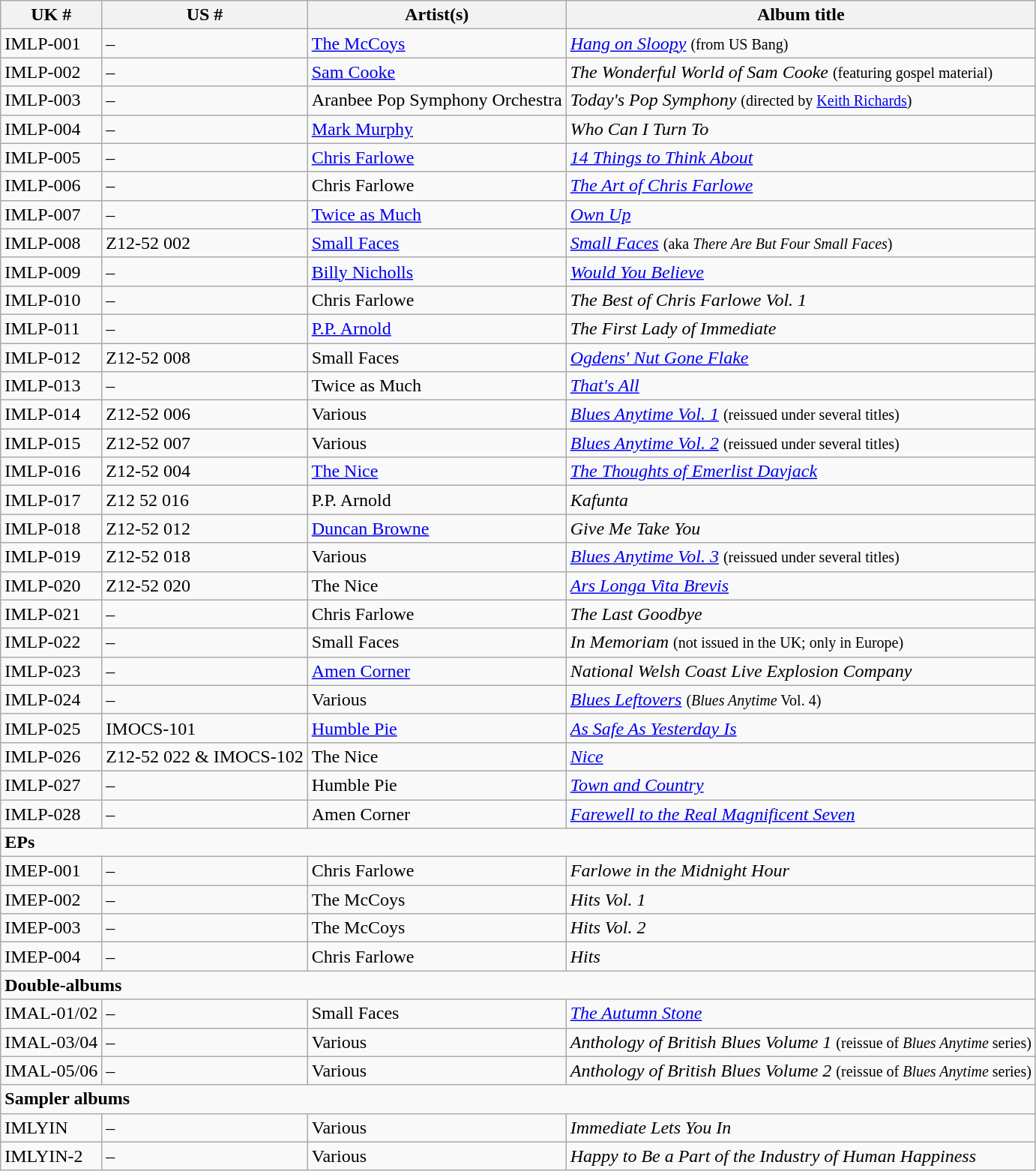<table class="wikitable">
<tr>
<th>UK #</th>
<th>US #</th>
<th>Artist(s)</th>
<th>Album title</th>
</tr>
<tr>
<td>IMLP-001</td>
<td>–</td>
<td><a href='#'>The McCoys</a></td>
<td><em><a href='#'>Hang on Sloopy</a></em> <small>(from US Bang)</small></td>
</tr>
<tr>
<td>IMLP-002</td>
<td>–</td>
<td><a href='#'>Sam Cooke</a></td>
<td><em>The Wonderful World of Sam Cooke</em> <small>(featuring gospel material)</small></td>
</tr>
<tr>
<td>IMLP-003</td>
<td>–</td>
<td>Aranbee Pop Symphony Orchestra</td>
<td><em>Today's Pop Symphony</em> <small>(directed by <a href='#'>Keith Richards</a>)</small></td>
</tr>
<tr>
<td>IMLP-004</td>
<td>–</td>
<td><a href='#'>Mark Murphy</a></td>
<td><em>Who Can I Turn To</em></td>
</tr>
<tr>
<td>IMLP-005</td>
<td>–</td>
<td><a href='#'>Chris Farlowe</a></td>
<td><em><a href='#'>14 Things to Think About</a></em></td>
</tr>
<tr>
<td>IMLP-006</td>
<td>–</td>
<td>Chris Farlowe</td>
<td><em><a href='#'>The Art of Chris Farlowe</a></em></td>
</tr>
<tr>
<td>IMLP-007</td>
<td>–</td>
<td><a href='#'>Twice as Much</a></td>
<td><em><a href='#'>Own Up</a></em></td>
</tr>
<tr>
<td>IMLP-008</td>
<td>Z12-52 002</td>
<td><a href='#'>Small Faces</a></td>
<td><em><a href='#'>Small Faces</a></em> <small>(aka <em>There Are But Four Small Faces</em>)</small></td>
</tr>
<tr>
<td>IMLP-009</td>
<td>–</td>
<td><a href='#'>Billy Nicholls</a></td>
<td><em><a href='#'>Would You Believe</a></em></td>
</tr>
<tr>
<td>IMLP-010</td>
<td>–</td>
<td>Chris Farlowe</td>
<td><em>The Best of Chris Farlowe Vol. 1</em></td>
</tr>
<tr>
<td>IMLP-011</td>
<td>–</td>
<td><a href='#'>P.P. Arnold</a></td>
<td><em>The First Lady of Immediate</em></td>
</tr>
<tr>
<td>IMLP-012</td>
<td>Z12-52 008</td>
<td>Small Faces</td>
<td><em><a href='#'>Ogdens' Nut Gone Flake</a></em></td>
</tr>
<tr>
<td>IMLP-013</td>
<td>–</td>
<td>Twice as Much</td>
<td><em><a href='#'>That's All</a></em></td>
</tr>
<tr>
<td>IMLP-014</td>
<td>Z12-52 006</td>
<td>Various</td>
<td><em><a href='#'>Blues Anytime Vol. 1</a></em> <small>(reissued under several titles)</small></td>
</tr>
<tr>
<td>IMLP-015</td>
<td>Z12-52 007</td>
<td>Various</td>
<td><em><a href='#'>Blues Anytime Vol. 2</a></em> <small>(reissued under several titles)</small></td>
</tr>
<tr>
<td>IMLP-016</td>
<td>Z12-52 004</td>
<td><a href='#'>The Nice</a></td>
<td><em><a href='#'>The Thoughts of Emerlist Davjack</a></em></td>
</tr>
<tr>
<td>IMLP-017</td>
<td>Z12 52 016</td>
<td>P.P. Arnold</td>
<td><em>Kafunta</em></td>
</tr>
<tr>
<td>IMLP-018</td>
<td>Z12-52 012</td>
<td><a href='#'>Duncan Browne</a></td>
<td><em>Give Me Take You</em></td>
</tr>
<tr>
<td>IMLP-019</td>
<td>Z12-52 018</td>
<td>Various</td>
<td><em><a href='#'>Blues Anytime Vol. 3</a></em> <small>(reissued under several titles)</small></td>
</tr>
<tr>
<td>IMLP-020</td>
<td>Z12-52 020</td>
<td>The Nice</td>
<td><em><a href='#'>Ars Longa Vita Brevis</a></em></td>
</tr>
<tr>
<td>IMLP-021</td>
<td>–</td>
<td>Chris Farlowe</td>
<td><em>The Last Goodbye</em></td>
</tr>
<tr>
<td>IMLP-022</td>
<td>–</td>
<td>Small Faces</td>
<td><em>In Memoriam</em> <small>(not issued in the UK; only in Europe)</small></td>
</tr>
<tr>
<td>IMLP-023</td>
<td>–</td>
<td><a href='#'>Amen Corner</a></td>
<td><em>National Welsh Coast Live Explosion Company</em></td>
</tr>
<tr>
<td>IMLP-024</td>
<td>–</td>
<td>Various</td>
<td><em><a href='#'>Blues Leftovers</a></em> <small>(<em>Blues Anytime</em> Vol. 4)</small></td>
</tr>
<tr>
<td>IMLP-025</td>
<td>IMOCS-101</td>
<td><a href='#'>Humble Pie</a></td>
<td><em><a href='#'>As Safe As Yesterday Is</a></em></td>
</tr>
<tr>
<td>IMLP-026</td>
<td>Z12-52 022 & IMOCS-102</td>
<td>The Nice</td>
<td><em><a href='#'>Nice</a></em></td>
</tr>
<tr>
<td>IMLP-027</td>
<td>–</td>
<td>Humble Pie</td>
<td><em><a href='#'>Town and Country</a></em></td>
</tr>
<tr>
<td>IMLP-028</td>
<td>–</td>
<td>Amen Corner</td>
<td><em><a href='#'>Farewell to the Real Magnificent Seven</a></em></td>
</tr>
<tr>
<td colspan=4><strong>EPs</strong></td>
</tr>
<tr>
<td>IMEP-001</td>
<td>–</td>
<td>Chris Farlowe</td>
<td><em>Farlowe in the Midnight Hour</em></td>
</tr>
<tr>
<td>IMEP-002</td>
<td>–</td>
<td>The McCoys</td>
<td><em>Hits Vol. 1</em></td>
</tr>
<tr>
<td>IMEP-003</td>
<td>–</td>
<td>The McCoys</td>
<td><em>Hits Vol. 2</em></td>
</tr>
<tr>
<td>IMEP-004</td>
<td>–</td>
<td>Chris Farlowe</td>
<td><em>Hits</em></td>
</tr>
<tr>
<td colspan=4><strong>Double-albums</strong></td>
</tr>
<tr>
<td>IMAL-01/02</td>
<td>–</td>
<td>Small Faces</td>
<td><em><a href='#'>The Autumn Stone</a></em></td>
</tr>
<tr>
<td>IMAL-03/04</td>
<td>–</td>
<td>Various</td>
<td><em>Anthology of British Blues Volume 1</em> <small>(reissue of <em>Blues Anytime</em> series)</small></td>
</tr>
<tr>
<td>IMAL-05/06</td>
<td>–</td>
<td>Various</td>
<td><em>Anthology of British Blues Volume 2</em> <small>(reissue of <em>Blues Anytime</em> series)</small></td>
</tr>
<tr>
<td colspan=4><strong>Sampler albums</strong></td>
</tr>
<tr>
<td>IMLYIN</td>
<td>–</td>
<td>Various</td>
<td><em>Immediate Lets You In</em></td>
</tr>
<tr>
<td>IMLYIN-2</td>
<td>–</td>
<td>Various</td>
<td><em>Happy to Be a Part of the Industry of Human Happiness</em></td>
</tr>
</table>
